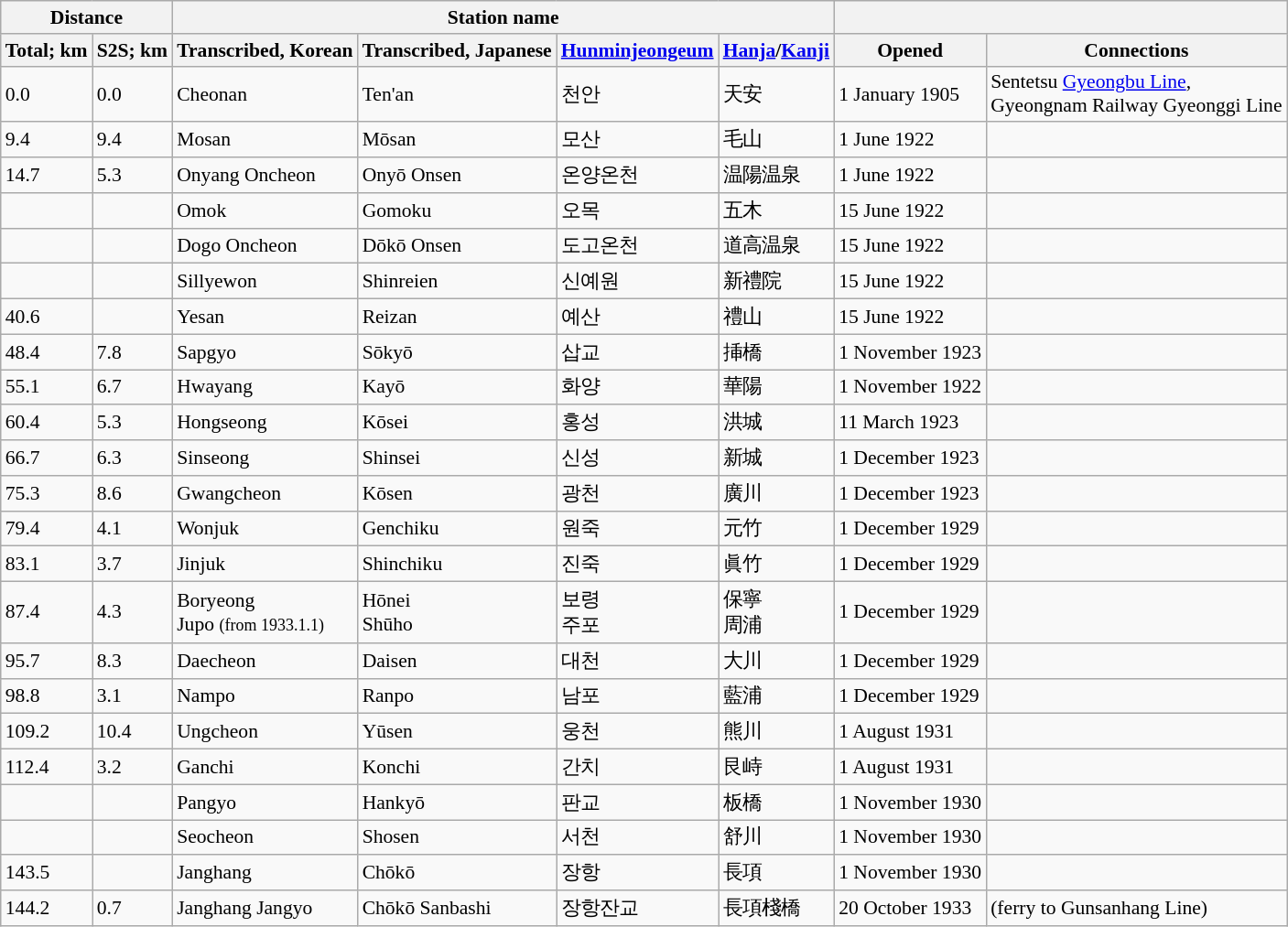<table class="wikitable" style="font-size:90%;">
<tr>
<th colspan="2">Distance</th>
<th colspan="4">Station name</th>
<th colspan="3"></th>
</tr>
<tr>
<th>Total; km</th>
<th>S2S; km</th>
<th>Transcribed, Korean</th>
<th>Transcribed, Japanese</th>
<th><a href='#'>Hunminjeongeum</a></th>
<th><a href='#'>Hanja</a>/<a href='#'>Kanji</a></th>
<th>Opened</th>
<th>Connections</th>
</tr>
<tr>
<td>0.0</td>
<td>0.0</td>
<td>Cheonan</td>
<td>Ten'an</td>
<td>천안</td>
<td>天安</td>
<td>1 January 1905</td>
<td>Sentetsu <a href='#'>Gyeongbu Line</a>,<br>Gyeongnam Railway Gyeonggi Line</td>
</tr>
<tr>
<td>9.4</td>
<td>9.4</td>
<td>Mosan</td>
<td>Mōsan</td>
<td>모산</td>
<td>毛山</td>
<td>1 June 1922</td>
<td></td>
</tr>
<tr>
<td>14.7</td>
<td>5.3</td>
<td>Onyang Oncheon</td>
<td>Onyō Onsen</td>
<td>온양온천</td>
<td>温陽温泉</td>
<td>1 June 1922</td>
<td></td>
</tr>
<tr>
<td></td>
<td></td>
<td>Omok</td>
<td>Gomoku</td>
<td>오목</td>
<td>五木</td>
<td>15 June 1922</td>
<td></td>
</tr>
<tr>
<td></td>
<td></td>
<td>Dogo Oncheon</td>
<td>Dōkō Onsen</td>
<td>도고온천</td>
<td>道高温泉</td>
<td>15 June 1922</td>
<td></td>
</tr>
<tr>
<td></td>
<td></td>
<td>Sillyewon</td>
<td>Shinreien</td>
<td>신예원</td>
<td>新禮院</td>
<td>15 June 1922</td>
<td></td>
</tr>
<tr>
<td>40.6</td>
<td></td>
<td>Yesan</td>
<td>Reizan</td>
<td>예산</td>
<td>禮山</td>
<td>15 June 1922</td>
<td></td>
</tr>
<tr>
<td>48.4</td>
<td>7.8</td>
<td>Sapgyo</td>
<td>Sōkyō</td>
<td>삽교</td>
<td>挿橋</td>
<td>1 November 1923</td>
<td></td>
</tr>
<tr>
<td>55.1</td>
<td>6.7</td>
<td>Hwayang</td>
<td>Kayō</td>
<td>화양</td>
<td>華陽</td>
<td>1 November 1922</td>
<td></td>
</tr>
<tr>
<td>60.4</td>
<td>5.3</td>
<td>Hongseong</td>
<td>Kōsei</td>
<td>홍성</td>
<td>洪城</td>
<td>11 March 1923</td>
<td></td>
</tr>
<tr>
<td>66.7</td>
<td>6.3</td>
<td>Sinseong</td>
<td>Shinsei</td>
<td>신성</td>
<td>新城</td>
<td>1 December 1923</td>
<td></td>
</tr>
<tr>
<td>75.3</td>
<td>8.6</td>
<td>Gwangcheon</td>
<td>Kōsen</td>
<td>광천</td>
<td>廣川</td>
<td>1 December 1923</td>
<td></td>
</tr>
<tr>
<td>79.4</td>
<td>4.1</td>
<td>Wonjuk</td>
<td>Genchiku</td>
<td>원죽</td>
<td>元竹</td>
<td>1 December 1929</td>
<td></td>
</tr>
<tr>
<td>83.1</td>
<td>3.7</td>
<td>Jinjuk</td>
<td>Shinchiku</td>
<td>진죽</td>
<td>眞竹</td>
<td>1 December 1929</td>
<td></td>
</tr>
<tr>
<td>87.4</td>
<td>4.3</td>
<td>Boryeong<br>Jupo <small>(from 1933.1.1)</small></td>
<td>Hōnei<br>Shūho</td>
<td>보령<br>주포</td>
<td>保寧<br>周浦</td>
<td>1 December 1929</td>
<td></td>
</tr>
<tr>
<td>95.7</td>
<td>8.3</td>
<td>Daecheon</td>
<td>Daisen</td>
<td>대천</td>
<td>大川</td>
<td>1 December 1929</td>
<td></td>
</tr>
<tr>
<td>98.8</td>
<td>3.1</td>
<td>Nampo</td>
<td>Ranpo</td>
<td>남포</td>
<td>藍浦</td>
<td>1 December 1929</td>
<td></td>
</tr>
<tr>
<td>109.2</td>
<td>10.4</td>
<td>Ungcheon</td>
<td>Yūsen</td>
<td>웅천</td>
<td>熊川</td>
<td>1 August 1931</td>
<td></td>
</tr>
<tr>
<td>112.4</td>
<td>3.2</td>
<td>Ganchi</td>
<td>Konchi</td>
<td>간치</td>
<td>艮峙</td>
<td>1 August 1931</td>
<td></td>
</tr>
<tr>
<td></td>
<td></td>
<td>Pangyo</td>
<td>Hankyō</td>
<td>판교</td>
<td>板橋</td>
<td>1 November 1930</td>
<td></td>
</tr>
<tr>
<td></td>
<td></td>
<td>Seocheon</td>
<td>Shosen</td>
<td>서천</td>
<td>舒川</td>
<td>1 November 1930</td>
<td></td>
</tr>
<tr>
<td>143.5</td>
<td></td>
<td>Janghang</td>
<td>Chōkō</td>
<td>장항</td>
<td>長項</td>
<td>1 November 1930</td>
<td></td>
</tr>
<tr>
<td>144.2</td>
<td>0.7</td>
<td>Janghang Jangyo</td>
<td>Chōkō Sanbashi</td>
<td>장항잔교</td>
<td>長項棧橋</td>
<td>20 October 1933</td>
<td>(ferry to Gunsanhang Line)</td>
</tr>
</table>
